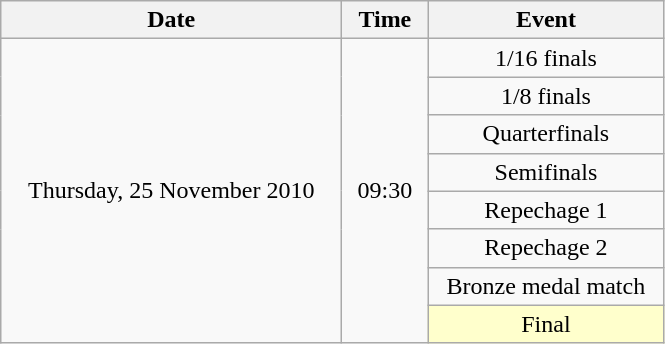<table class = "wikitable" style="text-align:center;">
<tr>
<th width=220>Date</th>
<th width=50>Time</th>
<th width=150>Event</th>
</tr>
<tr>
<td rowspan=8>Thursday, 25 November 2010</td>
<td rowspan=8>09:30</td>
<td>1/16 finals</td>
</tr>
<tr>
<td>1/8 finals</td>
</tr>
<tr>
<td>Quarterfinals</td>
</tr>
<tr>
<td>Semifinals</td>
</tr>
<tr>
<td>Repechage 1</td>
</tr>
<tr>
<td>Repechage 2</td>
</tr>
<tr>
<td>Bronze medal match</td>
</tr>
<tr>
<td bgcolor=ffffcc>Final</td>
</tr>
</table>
